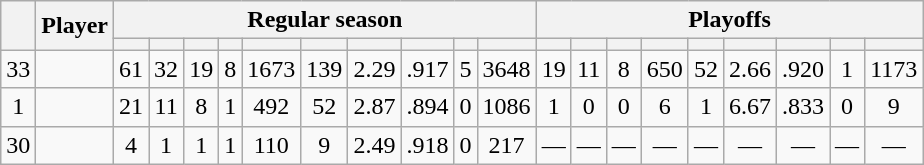<table class="wikitable plainrowheaders" style="text-align:center;">
<tr>
<th scope="col" rowspan="2"></th>
<th scope="col" rowspan="2">Player</th>
<th scope=colgroup colspan=10>Regular season</th>
<th scope=colgroup colspan=9>Playoffs</th>
</tr>
<tr>
<th scope="col"></th>
<th scope="col"></th>
<th scope="col"></th>
<th scope="col"></th>
<th scope="col"></th>
<th scope="col"></th>
<th scope="col"></th>
<th scope="col"></th>
<th scope="col"></th>
<th scope="col"></th>
<th scope="col"></th>
<th scope="col"></th>
<th scope="col"></th>
<th scope="col"></th>
<th scope="col"></th>
<th scope="col"></th>
<th scope="col"></th>
<th scope="col"></th>
<th scope="col"></th>
</tr>
<tr>
<td scope="row">33</td>
<td align="left"></td>
<td>61</td>
<td>32</td>
<td>19</td>
<td>8</td>
<td>1673</td>
<td>139</td>
<td>2.29</td>
<td>.917</td>
<td>5</td>
<td>3648</td>
<td>19</td>
<td>11</td>
<td>8</td>
<td>650</td>
<td>52</td>
<td>2.66</td>
<td>.920</td>
<td>1</td>
<td>1173</td>
</tr>
<tr>
<td scope="row">1</td>
<td align="left"></td>
<td>21</td>
<td>11</td>
<td>8</td>
<td>1</td>
<td>492</td>
<td>52</td>
<td>2.87</td>
<td>.894</td>
<td>0</td>
<td>1086</td>
<td>1</td>
<td>0</td>
<td>0</td>
<td>6</td>
<td>1</td>
<td>6.67</td>
<td>.833</td>
<td>0</td>
<td>9</td>
</tr>
<tr>
<td scope="row">30</td>
<td align="left"></td>
<td>4</td>
<td>1</td>
<td>1</td>
<td>1</td>
<td>110</td>
<td>9</td>
<td>2.49</td>
<td>.918</td>
<td>0</td>
<td>217</td>
<td>—</td>
<td>—</td>
<td>—</td>
<td>—</td>
<td>—</td>
<td>—</td>
<td>—</td>
<td>—</td>
<td>—</td>
</tr>
</table>
